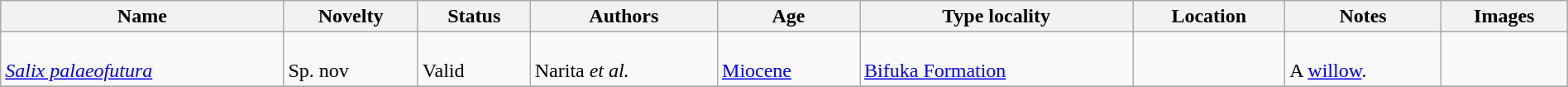<table class="wikitable sortable" align="center" width="100%">
<tr>
<th>Name</th>
<th>Novelty</th>
<th>Status</th>
<th>Authors</th>
<th>Age</th>
<th>Type locality</th>
<th>Location</th>
<th>Notes</th>
<th>Images</th>
</tr>
<tr>
<td><br><em><a href='#'>Salix palaeofutura</a></em></td>
<td><br>Sp. nov</td>
<td><br>Valid</td>
<td><br>Narita <em>et al.</em></td>
<td><br><a href='#'>Miocene</a></td>
<td><br><a href='#'>Bifuka Formation</a></td>
<td><br></td>
<td><br>A <a href='#'>willow</a>.</td>
<td></td>
</tr>
<tr>
</tr>
</table>
